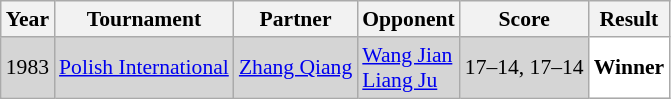<table class="sortable wikitable" style="font-size: 90%;">
<tr>
<th>Year</th>
<th>Tournament</th>
<th>Partner</th>
<th>Opponent</th>
<th>Score</th>
<th>Result</th>
</tr>
<tr style="background:#D5D5D5">
<td align="center">1983</td>
<td align="left"><a href='#'>Polish International</a></td>
<td align="left"> <a href='#'>Zhang Qiang</a></td>
<td align="left"> <a href='#'>Wang Jian</a> <br>  <a href='#'>Liang Ju</a></td>
<td align="left">17–14, 17–14</td>
<td style="text-align:left; background: white"> <strong>Winner</strong></td>
</tr>
</table>
